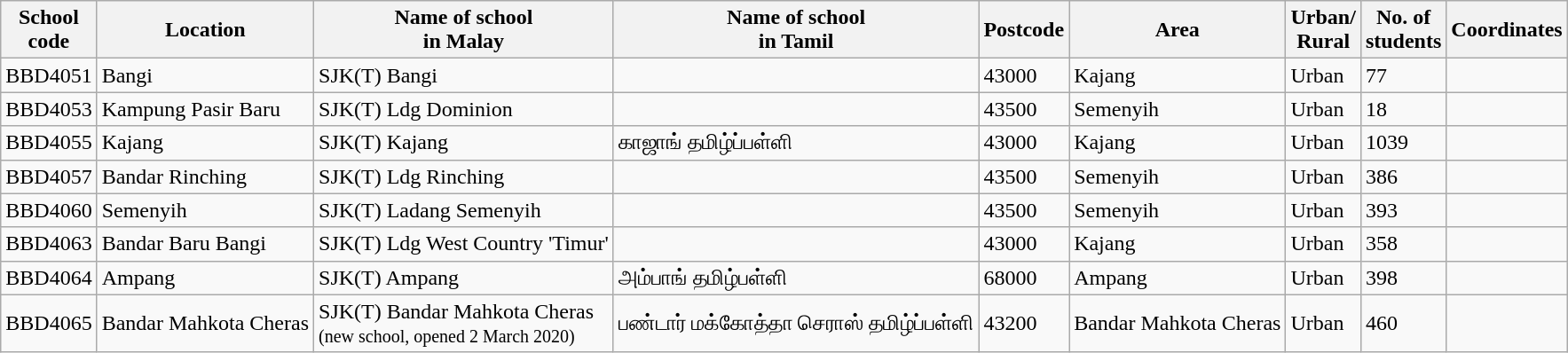<table class="wikitable sortable">
<tr>
<th>School<br>code</th>
<th>Location</th>
<th>Name of school<br>in Malay</th>
<th>Name of school<br>in Tamil</th>
<th>Postcode</th>
<th>Area</th>
<th>Urban/<br>Rural</th>
<th>No. of<br>students</th>
<th>Coordinates</th>
</tr>
<tr>
<td>BBD4051</td>
<td>Bangi</td>
<td>SJK(T) Bangi</td>
<td></td>
<td>43000</td>
<td>Kajang</td>
<td>Urban</td>
<td>77</td>
<td></td>
</tr>
<tr>
<td>BBD4053</td>
<td>Kampung Pasir Baru</td>
<td>SJK(T) Ldg Dominion</td>
<td></td>
<td>43500</td>
<td>Semenyih</td>
<td>Urban</td>
<td>18</td>
<td></td>
</tr>
<tr>
<td>BBD4055</td>
<td>Kajang</td>
<td>SJK(T) Kajang</td>
<td>காஜாங் தமிழ்ப்பள்ளி</td>
<td>43000</td>
<td>Kajang</td>
<td>Urban</td>
<td>1039</td>
<td></td>
</tr>
<tr>
<td>BBD4057</td>
<td>Bandar Rinching</td>
<td>SJK(T) Ldg Rinching</td>
<td></td>
<td>43500</td>
<td>Semenyih</td>
<td>Urban</td>
<td>386</td>
<td></td>
</tr>
<tr>
<td>BBD4060</td>
<td>Semenyih</td>
<td>SJK(T) Ladang Semenyih</td>
<td></td>
<td>43500</td>
<td>Semenyih</td>
<td>Urban</td>
<td>393</td>
<td></td>
</tr>
<tr>
<td>BBD4063</td>
<td>Bandar Baru Bangi</td>
<td>SJK(T) Ldg West Country 'Timur'</td>
<td></td>
<td>43000</td>
<td>Kajang</td>
<td>Urban</td>
<td>358</td>
<td></td>
</tr>
<tr>
<td>BBD4064</td>
<td>Ampang</td>
<td>SJK(T) Ampang</td>
<td>அம்பாங் தமிழ்பள்ளி</td>
<td>68000</td>
<td>Ampang</td>
<td>Urban</td>
<td>398</td>
<td></td>
</tr>
<tr>
<td>BBD4065</td>
<td>Bandar Mahkota Cheras</td>
<td>SJK(T) Bandar Mahkota Cheras<br><small>(new school, opened 2 March 2020)</small></td>
<td>பண்டார் மக்கோத்தா செராஸ் தமிழ்ப்பள்ளி</td>
<td>43200</td>
<td>Bandar Mahkota Cheras</td>
<td>Urban</td>
<td>460</td>
<td></td>
</tr>
</table>
